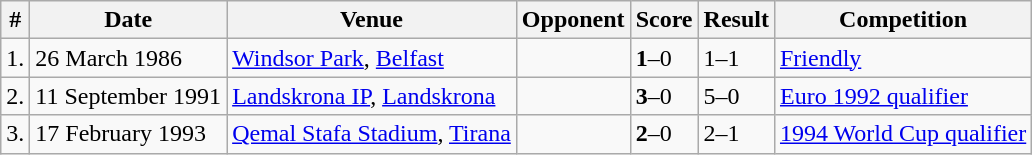<table class="wikitable">
<tr>
<th>#</th>
<th>Date</th>
<th>Venue</th>
<th>Opponent</th>
<th>Score</th>
<th>Result</th>
<th>Competition</th>
</tr>
<tr>
<td>1.</td>
<td>26 March 1986</td>
<td><a href='#'>Windsor Park</a>, <a href='#'>Belfast</a></td>
<td></td>
<td><strong>1</strong>–0</td>
<td>1–1</td>
<td><a href='#'>Friendly</a></td>
</tr>
<tr>
<td>2.</td>
<td>11 September 1991</td>
<td><a href='#'>Landskrona IP</a>, <a href='#'>Landskrona</a></td>
<td></td>
<td><strong>3</strong>–0</td>
<td>5–0</td>
<td><a href='#'>Euro 1992 qualifier</a></td>
</tr>
<tr>
<td>3.</td>
<td>17 February 1993</td>
<td><a href='#'>Qemal Stafa Stadium</a>, <a href='#'>Tirana</a></td>
<td></td>
<td><strong>2</strong>–0</td>
<td>2–1</td>
<td><a href='#'>1994 World Cup qualifier</a></td>
</tr>
</table>
